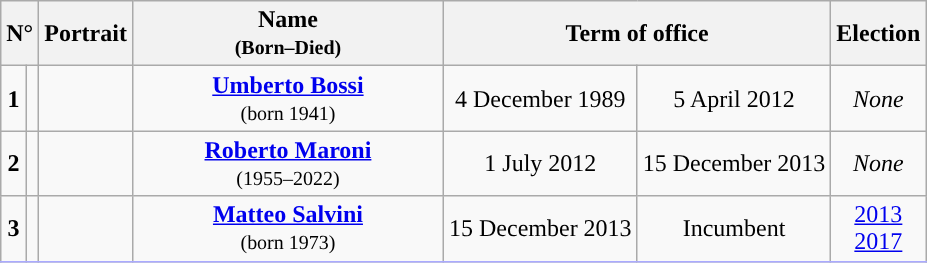<table class="wikitable" style="text-align:center; border:1px #AAAAFF solid">
<tr>
<th colspan="2">N°</th>
<th>Portrait</th>
<th width=200px>Name<br><small>(Born–Died)</small></th>
<th width=200px colspan=2>Term of office</th>
<th>Election</th>
</tr>
<tr>
<td><strong>1</strong></td>
<td style="background: "></td>
<td></td>
<td><strong><a href='#'>Umberto Bossi</a></strong><br><small>(born 1941)</small></td>
<td>4 December 1989</td>
<td>5 April 2012</td>
<td><em>None</em></td>
</tr>
<tr>
<td><strong>2</strong></td>
<td style="background: "></td>
<td></td>
<td><strong><a href='#'>Roberto Maroni</a></strong><br><small>(1955–2022)</small></td>
<td>1 July 2012</td>
<td>15 December 2013</td>
<td><em>None</em></td>
</tr>
<tr>
<td><strong>3</strong></td>
<td style="background: "></td>
<td></td>
<td><strong><a href='#'>Matteo Salvini</a></strong><br><small>(born 1973)</small></td>
<td>15 December 2013</td>
<td>Incumbent</td>
<td><a href='#'>2013</a><br><a href='#'>2017</a></td>
</tr>
<tr>
</tr>
</table>
